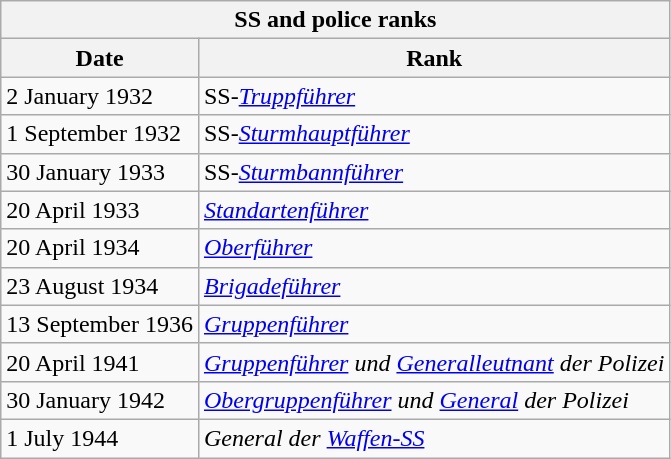<table class="wikitable float-right">
<tr>
<th colspan="2">SS and police ranks</th>
</tr>
<tr>
<th>Date</th>
<th>Rank</th>
</tr>
<tr>
<td>2 January 1932</td>
<td>SS-<em><a href='#'>Truppführer</a></em></td>
</tr>
<tr>
<td>1 September 1932</td>
<td>SS-<em><a href='#'>Sturmhauptführer</a></em></td>
</tr>
<tr>
<td>30 January 1933</td>
<td>SS-<em><a href='#'>Sturmbannführer</a></em></td>
</tr>
<tr>
<td>20 April 1933</td>
<td><em><a href='#'>Standartenführer</a></em></td>
</tr>
<tr>
<td>20 April 1934</td>
<td><em><a href='#'>Oberführer</a></em></td>
</tr>
<tr>
<td>23 August 1934</td>
<td><em><a href='#'>Brigadeführer</a></em></td>
</tr>
<tr>
<td>13 September 1936</td>
<td><em><a href='#'>Gruppenführer</a></em></td>
</tr>
<tr>
<td>20 April 1941</td>
<td><em><a href='#'>Gruppenführer</a> und <a href='#'>Generalleutnant</a> der Polizei</em></td>
</tr>
<tr>
<td>30 January 1942</td>
<td><em><a href='#'>Obergruppenführer</a> und <a href='#'>General</a> der Polizei</em></td>
</tr>
<tr>
<td>1 July 1944</td>
<td><em>General der <a href='#'>Waffen-SS</a></em></td>
</tr>
</table>
